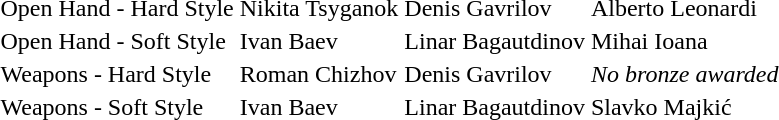<table>
<tr>
<td>Open Hand - Hard Style</td>
<td>Nikita Tsyganok </td>
<td>Denis Gavrilov </td>
<td>Alberto Leonardi </td>
</tr>
<tr>
<td>Open Hand - Soft Style</td>
<td>Ivan Baev </td>
<td>Linar Bagautdinov </td>
<td>Mihai Ioana </td>
</tr>
<tr>
<td>Weapons - Hard Style</td>
<td>Roman Chizhov </td>
<td>Denis Gavrilov </td>
<td><em>No bronze awarded</em></td>
</tr>
<tr>
<td>Weapons - Soft Style</td>
<td>Ivan Baev </td>
<td>Linar Bagautdinov </td>
<td>Slavko Majkić </td>
</tr>
<tr>
</tr>
</table>
